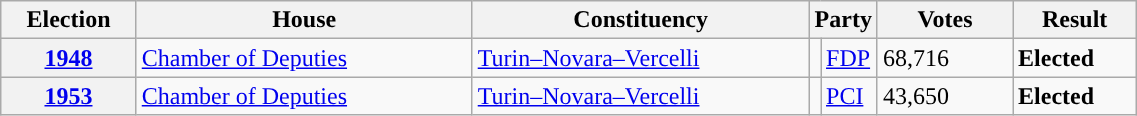<table class=wikitable style="width:60%; border:1px #AAAAFF solid">
<tr>
<th width=12%>Election</th>
<th width=30%>House</th>
<th width=30%>Constituency</th>
<th width=5% colspan="2">Party</th>
<th width=12%>Votes</th>
<th width=20%>Result</th>
</tr>
<tr>
<th><a href='#'>1948</a></th>
<td><a href='#'>Chamber of Deputies</a></td>
<td><a href='#'>Turin–Novara–Vercelli</a></td>
<td></td>
<td><a href='#'>FDP</a></td>
<td>68,716</td>
<td> <strong>Elected</strong></td>
</tr>
<tr>
<th><a href='#'>1953</a></th>
<td><a href='#'>Chamber of Deputies</a></td>
<td><a href='#'>Turin–Novara–Vercelli</a></td>
<td></td>
<td><a href='#'>PCI</a></td>
<td>43,650</td>
<td> <strong>Elected</strong></td>
</tr>
</table>
